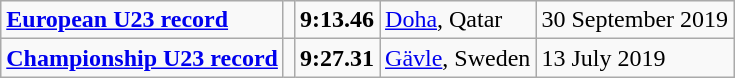<table class="wikitable">
<tr>
<td><strong><a href='#'>European U23 record</a></strong></td>
<td></td>
<td><strong>9:13.46</strong></td>
<td><a href='#'>Doha</a>, Qatar</td>
<td>30 September 2019</td>
</tr>
<tr>
<td><strong><a href='#'>Championship U23 record</a></strong></td>
<td></td>
<td><strong>9:27.31</strong></td>
<td><a href='#'>Gävle</a>, Sweden</td>
<td>13 July 2019</td>
</tr>
</table>
